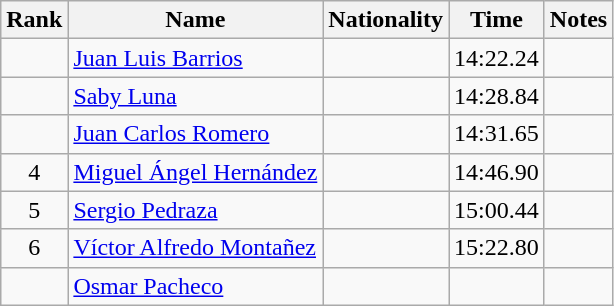<table class="wikitable sortable" style="text-align:center">
<tr>
<th>Rank</th>
<th>Name</th>
<th>Nationality</th>
<th>Time</th>
<th>Notes</th>
</tr>
<tr>
<td></td>
<td align=left><a href='#'>Juan Luis Barrios</a></td>
<td></td>
<td>14:22.24</td>
<td></td>
</tr>
<tr>
<td></td>
<td align=left><a href='#'>Saby Luna</a></td>
<td></td>
<td>14:28.84</td>
<td></td>
</tr>
<tr>
<td></td>
<td align=left><a href='#'>Juan Carlos Romero</a></td>
<td></td>
<td>14:31.65</td>
<td></td>
</tr>
<tr>
<td>4</td>
<td align=left><a href='#'>Miguel Ángel Hernández</a></td>
<td></td>
<td>14:46.90</td>
<td></td>
</tr>
<tr>
<td>5</td>
<td align=left><a href='#'>Sergio Pedraza</a></td>
<td></td>
<td>15:00.44</td>
<td></td>
</tr>
<tr>
<td>6</td>
<td align=left><a href='#'>Víctor Alfredo Montañez</a></td>
<td></td>
<td>15:22.80</td>
<td></td>
</tr>
<tr>
<td></td>
<td align=left><a href='#'>Osmar Pacheco</a></td>
<td></td>
<td></td>
<td></td>
</tr>
</table>
